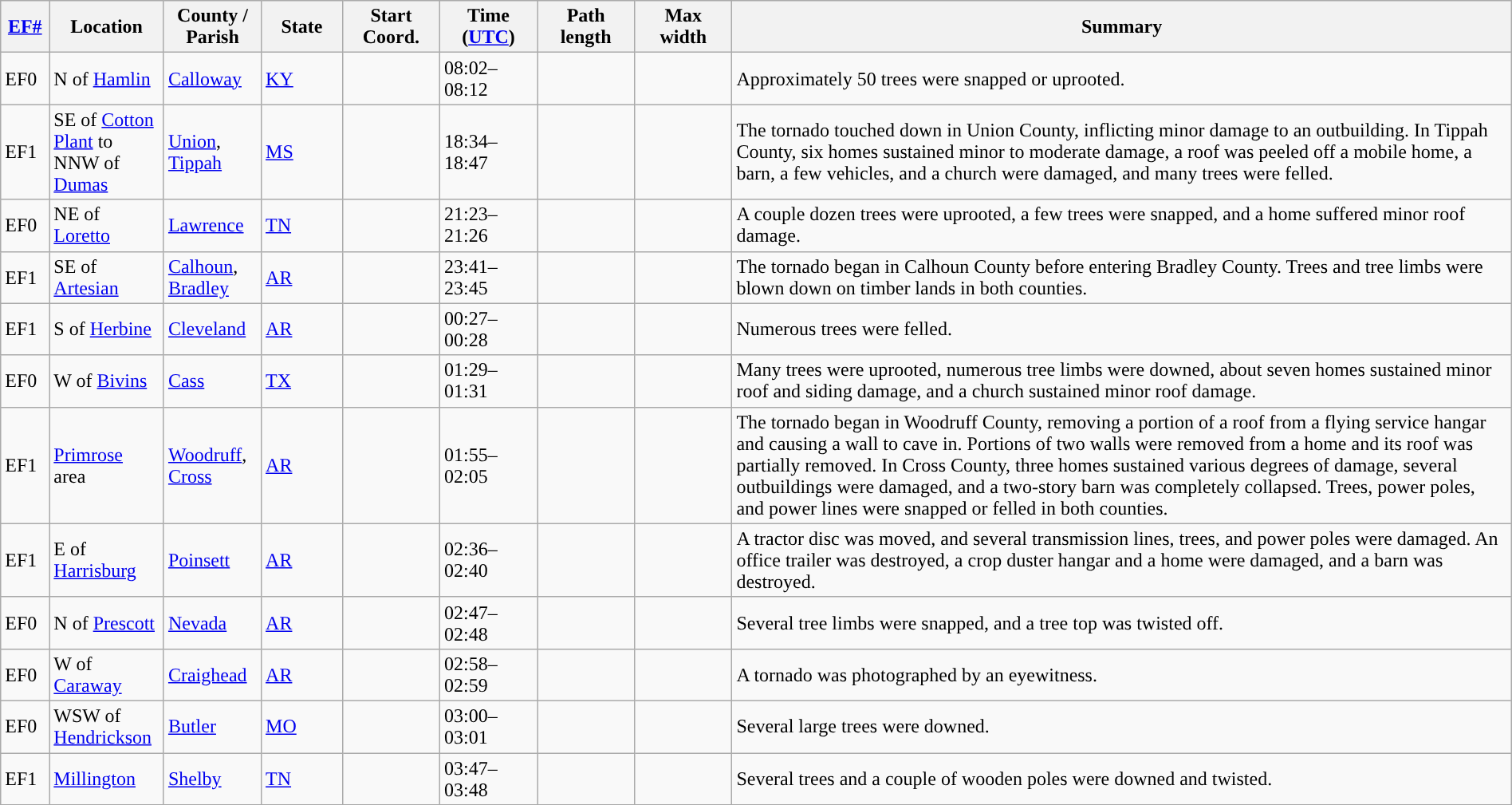<table class="wikitable sortable" style="width:100%;">
<tr>
<th scope="col" width="3%" align="center"><a href='#'>EF#</a></th>
<th scope="col" width="7%" align="center" class="unsortable">Location</th>
<th scope="col" width="6%" align="center" class="unsortable">County / Parish</th>
<th scope="col" width="5%" align="center">State</th>
<th scope="col" width="6%" align="center">Start Coord.</th>
<th scope="col" width="6%" align="center">Time (<a href='#'>UTC</a>)</th>
<th scope="col" width="6%" align="center">Path length</th>
<th scope="col" width="6%" align="center">Max width</th>
<th scope="col" width="48%" class="unsortable" align="center">Summary</th>
</tr>
<tr>
<td>EF0</td>
<td>N of <a href='#'>Hamlin</a></td>
<td><a href='#'>Calloway</a></td>
<td><a href='#'>KY</a></td>
<td></td>
<td>08:02–08:12</td>
<td></td>
<td></td>
<td>Approximately 50 trees were snapped or uprooted.</td>
</tr>
<tr>
<td>EF1</td>
<td>SE of <a href='#'>Cotton Plant</a> to NNW of <a href='#'>Dumas</a></td>
<td><a href='#'>Union</a>, <a href='#'>Tippah</a></td>
<td><a href='#'>MS</a></td>
<td></td>
<td>18:34–18:47</td>
<td></td>
<td></td>
<td>The tornado touched down in Union County, inflicting minor damage to an outbuilding. In Tippah County, six homes sustained minor to moderate damage, a roof was peeled off a mobile home, a barn, a few vehicles, and a church were damaged, and many trees were felled.</td>
</tr>
<tr>
<td>EF0</td>
<td>NE of <a href='#'>Loretto</a></td>
<td><a href='#'>Lawrence</a></td>
<td><a href='#'>TN</a></td>
<td></td>
<td>21:23–21:26</td>
<td></td>
<td></td>
<td>A couple dozen trees were uprooted, a few trees were snapped, and a home suffered minor roof damage.</td>
</tr>
<tr>
<td>EF1</td>
<td>SE of <a href='#'>Artesian</a></td>
<td><a href='#'>Calhoun</a>, <a href='#'>Bradley</a></td>
<td><a href='#'>AR</a></td>
<td></td>
<td>23:41–23:45</td>
<td></td>
<td></td>
<td>The tornado began in Calhoun County before entering Bradley County. Trees and tree limbs were blown down on timber lands in both counties.</td>
</tr>
<tr>
<td>EF1</td>
<td>S of <a href='#'>Herbine</a></td>
<td><a href='#'>Cleveland</a></td>
<td><a href='#'>AR</a></td>
<td></td>
<td>00:27–00:28</td>
<td></td>
<td></td>
<td>Numerous trees were felled.</td>
</tr>
<tr>
<td>EF0</td>
<td>W of <a href='#'>Bivins</a></td>
<td><a href='#'>Cass</a></td>
<td><a href='#'>TX</a></td>
<td></td>
<td>01:29–01:31</td>
<td></td>
<td></td>
<td>Many trees were uprooted, numerous tree limbs were downed, about seven homes sustained minor roof and siding damage, and a church sustained minor roof damage.</td>
</tr>
<tr>
<td>EF1</td>
<td><a href='#'>Primrose</a> area</td>
<td><a href='#'>Woodruff</a>, <a href='#'>Cross</a></td>
<td><a href='#'>AR</a></td>
<td></td>
<td>01:55–02:05</td>
<td></td>
<td></td>
<td>The tornado began in Woodruff County, removing a portion of a roof from a flying service hangar and causing a wall to cave in. Portions of two walls were removed from a home and its roof was partially removed. In Cross County, three homes sustained various degrees of damage, several outbuildings were damaged, and a two-story barn was completely collapsed. Trees, power poles, and power lines were snapped or felled in both counties.</td>
</tr>
<tr>
<td>EF1</td>
<td>E of <a href='#'>Harrisburg</a></td>
<td><a href='#'>Poinsett</a></td>
<td><a href='#'>AR</a></td>
<td></td>
<td>02:36–02:40</td>
<td></td>
<td></td>
<td>A tractor disc was moved, and several transmission lines, trees, and power poles were damaged. An office trailer was destroyed, a crop duster hangar and a home were damaged, and a barn was destroyed.</td>
</tr>
<tr>
<td>EF0</td>
<td>N of <a href='#'>Prescott</a></td>
<td><a href='#'>Nevada</a></td>
<td><a href='#'>AR</a></td>
<td></td>
<td>02:47–02:48</td>
<td></td>
<td></td>
<td>Several tree limbs were snapped, and a tree top was twisted off.</td>
</tr>
<tr>
<td>EF0</td>
<td>W of <a href='#'>Caraway</a></td>
<td><a href='#'>Craighead</a></td>
<td><a href='#'>AR</a></td>
<td></td>
<td>02:58–02:59</td>
<td></td>
<td></td>
<td>A tornado was photographed by an eyewitness.</td>
</tr>
<tr>
<td>EF0</td>
<td>WSW of <a href='#'>Hendrickson</a></td>
<td><a href='#'>Butler</a></td>
<td><a href='#'>MO</a></td>
<td></td>
<td>03:00–03:01</td>
<td></td>
<td></td>
<td>Several large trees were downed.</td>
</tr>
<tr>
<td>EF1</td>
<td><a href='#'>Millington</a></td>
<td><a href='#'>Shelby</a></td>
<td><a href='#'>TN</a></td>
<td></td>
<td>03:47–03:48</td>
<td></td>
<td></td>
<td>Several trees and a couple of wooden poles were downed and twisted.</td>
</tr>
<tr>
</tr>
</table>
